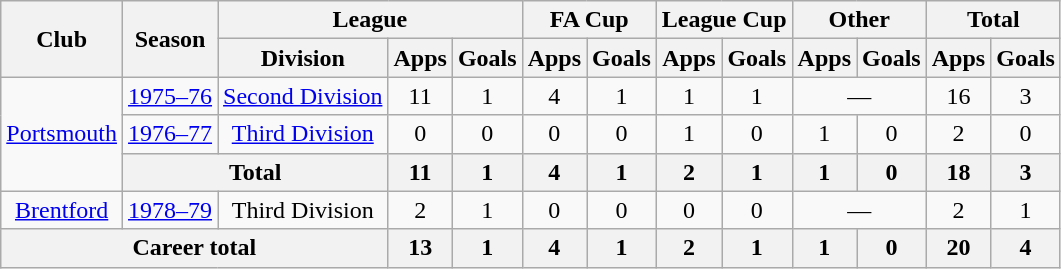<table class="wikitable" style="text-align: center;">
<tr>
<th rowspan="2">Club</th>
<th rowspan="2">Season</th>
<th colspan="3">League</th>
<th colspan="2">FA Cup</th>
<th colspan="2">League Cup</th>
<th colspan="2">Other</th>
<th colspan="2">Total</th>
</tr>
<tr>
<th>Division</th>
<th>Apps</th>
<th>Goals</th>
<th>Apps</th>
<th>Goals</th>
<th>Apps</th>
<th>Goals</th>
<th>Apps</th>
<th>Goals</th>
<th>Apps</th>
<th>Goals</th>
</tr>
<tr>
<td rowspan="3"><a href='#'>Portsmouth</a></td>
<td><a href='#'>1975–76</a></td>
<td><a href='#'>Second Division</a></td>
<td>11</td>
<td>1</td>
<td>4</td>
<td>1</td>
<td>1</td>
<td>1</td>
<td colspan="2">—</td>
<td>16</td>
<td>3</td>
</tr>
<tr>
<td><a href='#'>1976–77</a></td>
<td><a href='#'>Third Division</a></td>
<td>0</td>
<td>0</td>
<td>0</td>
<td>0</td>
<td>1</td>
<td>0</td>
<td>1</td>
<td>0</td>
<td>2</td>
<td>0</td>
</tr>
<tr>
<th colspan="2">Total</th>
<th>11</th>
<th>1</th>
<th>4</th>
<th>1</th>
<th>2</th>
<th>1</th>
<th>1</th>
<th>0</th>
<th>18</th>
<th>3</th>
</tr>
<tr>
<td><a href='#'>Brentford</a></td>
<td><a href='#'>1978–79</a></td>
<td>Third Division</td>
<td>2</td>
<td>1</td>
<td>0</td>
<td>0</td>
<td>0</td>
<td>0</td>
<td colspan="2">—</td>
<td>2</td>
<td>1</td>
</tr>
<tr>
<th colspan="3">Career total</th>
<th>13</th>
<th>1</th>
<th>4</th>
<th>1</th>
<th>2</th>
<th>1</th>
<th>1</th>
<th>0</th>
<th>20</th>
<th>4</th>
</tr>
</table>
